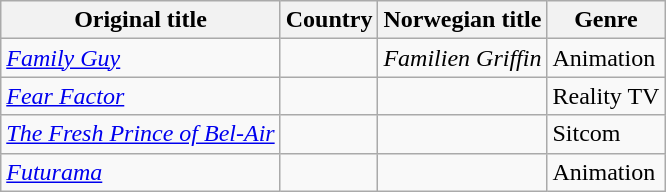<table class="wikitable">
<tr>
<th>Original title</th>
<th>Country</th>
<th>Norwegian title</th>
<th>Genre</th>
</tr>
<tr>
<td><em><a href='#'>Family Guy</a></em></td>
<td></td>
<td><em>Familien Griffin</em></td>
<td>Animation</td>
</tr>
<tr>
<td><em><a href='#'>Fear Factor</a></em></td>
<td></td>
<td></td>
<td>Reality TV</td>
</tr>
<tr>
<td><em><a href='#'>The Fresh Prince of Bel-Air</a></em></td>
<td></td>
<td></td>
<td>Sitcom</td>
</tr>
<tr>
<td><em><a href='#'>Futurama</a></em></td>
<td></td>
<td></td>
<td>Animation</td>
</tr>
</table>
